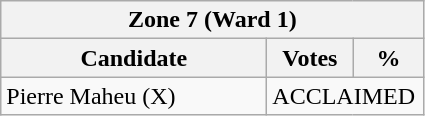<table class="wikitable">
<tr>
<th colspan="3">Zone 7 (Ward 1)</th>
</tr>
<tr>
<th style="width: 170px">Candidate</th>
<th style="width: 50px">Votes</th>
<th style="width: 40px">%</th>
</tr>
<tr>
<td>Pierre Maheu (X)</td>
<td colspan="2">ACCLAIMED</td>
</tr>
</table>
